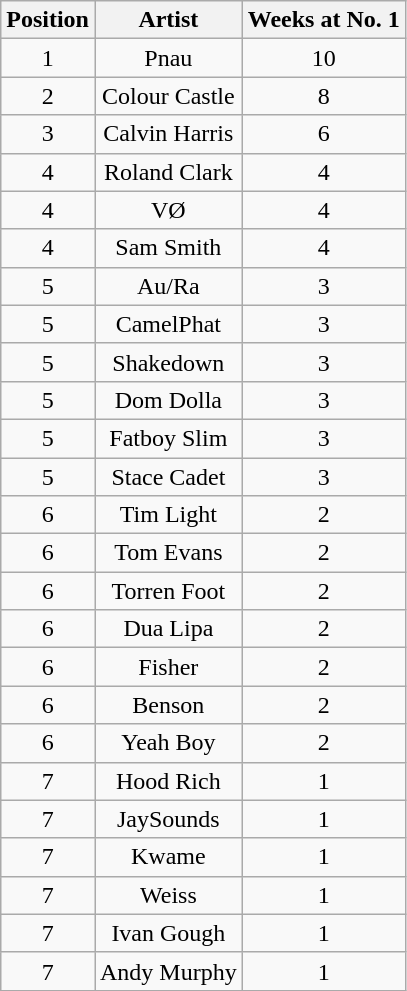<table class="wikitable">
<tr>
<th style="text-align: center;">Position</th>
<th style="text-align: center;">Artist</th>
<th style="text-align: center;">Weeks at No. 1</th>
</tr>
<tr>
<td style="text-align: center;">1</td>
<td style="text-align: center;">Pnau</td>
<td style="text-align: center;">10</td>
</tr>
<tr>
<td style="text-align: center;">2</td>
<td style="text-align: center;">Colour Castle</td>
<td style="text-align: center;">8</td>
</tr>
<tr>
<td style="text-align: center;">3</td>
<td style="text-align: center;">Calvin Harris</td>
<td style="text-align: center;">6</td>
</tr>
<tr>
<td style="text-align: center;">4</td>
<td style="text-align: center;">Roland Clark</td>
<td style="text-align: center;">4</td>
</tr>
<tr>
<td style="text-align: center;">4</td>
<td style="text-align: center;">VØ</td>
<td style="text-align: center;">4</td>
</tr>
<tr>
<td style="text-align: center;">4</td>
<td style="text-align: center;">Sam Smith</td>
<td style="text-align: center;">4</td>
</tr>
<tr>
<td style="text-align: center;">5</td>
<td style="text-align: center;">Au/Ra</td>
<td style="text-align: center;">3</td>
</tr>
<tr>
<td style="text-align: center;">5</td>
<td style="text-align: center;">CamelPhat</td>
<td style="text-align: center;">3</td>
</tr>
<tr>
<td style="text-align: center;">5</td>
<td style="text-align: center;">Shakedown</td>
<td style="text-align: center;">3</td>
</tr>
<tr>
<td style="text-align: center;">5</td>
<td style="text-align: center;">Dom Dolla</td>
<td style="text-align: center;">3</td>
</tr>
<tr>
<td style="text-align: center;">5</td>
<td style="text-align: center;">Fatboy Slim</td>
<td style="text-align: center;">3</td>
</tr>
<tr>
<td style="text-align: center;">5</td>
<td style="text-align: center;">Stace Cadet</td>
<td style="text-align: center;">3</td>
</tr>
<tr>
<td style="text-align: center;">6</td>
<td style="text-align: center;">Tim Light</td>
<td style="text-align: center;">2</td>
</tr>
<tr>
<td style="text-align: center;">6</td>
<td style="text-align: center;">Tom Evans</td>
<td style="text-align: center;">2</td>
</tr>
<tr>
<td style="text-align: center;">6</td>
<td style="text-align: center;">Torren Foot</td>
<td style="text-align: center;">2</td>
</tr>
<tr>
<td style="text-align: center;">6</td>
<td style="text-align: center;">Dua Lipa</td>
<td style="text-align: center;">2</td>
</tr>
<tr>
<td style="text-align: center;">6</td>
<td style="text-align: center;">Fisher</td>
<td style="text-align: center;">2</td>
</tr>
<tr>
<td style="text-align: center;">6</td>
<td style="text-align: center;">Benson</td>
<td style="text-align: center;">2</td>
</tr>
<tr>
<td style="text-align: center;">6</td>
<td style="text-align: center;">Yeah Boy</td>
<td style="text-align: center;">2</td>
</tr>
<tr>
<td style="text-align: center;">7</td>
<td style="text-align: center;">Hood Rich</td>
<td style="text-align: center;">1</td>
</tr>
<tr>
<td style="text-align: center;">7</td>
<td style="text-align: center;">JaySounds</td>
<td style="text-align: center;">1</td>
</tr>
<tr>
<td style="text-align: center;">7</td>
<td style="text-align: center;">Kwame</td>
<td style="text-align: center;">1</td>
</tr>
<tr>
<td style="text-align: center;">7</td>
<td style="text-align: center;">Weiss</td>
<td style="text-align: center;">1</td>
</tr>
<tr>
<td style="text-align: center;">7</td>
<td style="text-align: center;">Ivan Gough</td>
<td style="text-align: center;">1</td>
</tr>
<tr>
<td style="text-align: center;">7</td>
<td style="text-align: center;">Andy Murphy</td>
<td style="text-align: center;">1</td>
</tr>
</table>
